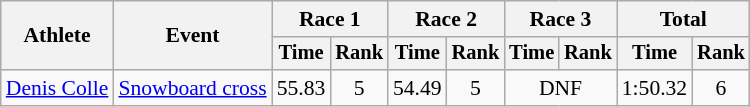<table class="wikitable" style="font-size:90%">
<tr>
<th rowspan="2">Athlete</th>
<th rowspan="2">Event</th>
<th colspan=2>Race 1</th>
<th colspan=2>Race 2</th>
<th colspan=2>Race 3</th>
<th colspan=2>Total</th>
</tr>
<tr style="font-size:95%">
<th>Time</th>
<th>Rank</th>
<th>Time</th>
<th>Rank</th>
<th>Time</th>
<th>Rank</th>
<th>Time</th>
<th>Rank</th>
</tr>
<tr align=center>
<td align=left><a href='#'>Denis Colle</a></td>
<td align=left><a href='#'>Snowboard cross</a></td>
<td>55.83</td>
<td>5</td>
<td>54.49</td>
<td>5</td>
<td colspan=2>DNF</td>
<td>1:50.32</td>
<td>6</td>
</tr>
</table>
